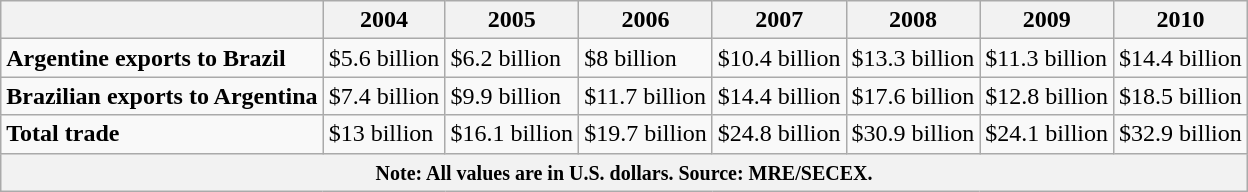<table class="wikitable">
<tr>
<th></th>
<th>2004</th>
<th>2005</th>
<th>2006</th>
<th>2007</th>
<th>2008</th>
<th>2009</th>
<th>2010</th>
</tr>
<tr>
<td> <strong>Argentine exports to Brazil</strong></td>
<td>$5.6 billion</td>
<td>$6.2 billion</td>
<td>$8 billion</td>
<td>$10.4 billion</td>
<td>$13.3 billion</td>
<td>$11.3 billion</td>
<td>$14.4 billion</td>
</tr>
<tr>
<td> <strong>Brazilian exports to Argentina</strong></td>
<td>$7.4 billion</td>
<td>$9.9 billion</td>
<td>$11.7 billion</td>
<td>$14.4 billion</td>
<td>$17.6 billion</td>
<td>$12.8 billion</td>
<td>$18.5 billion</td>
</tr>
<tr>
<td><strong>Total trade</strong></td>
<td>$13 billion</td>
<td>$16.1 billion</td>
<td>$19.7 billion</td>
<td>$24.8 billion</td>
<td>$30.9 billion</td>
<td>$24.1 billion</td>
<td>$32.9 billion</td>
</tr>
<tr>
<th colspan="8"><small>Note: All values are in U.S. dollars. Source: MRE/SECEX.</small></th>
</tr>
</table>
